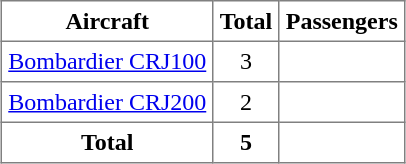<table class="toccolours" border="1" cellpadding="4" style="border-collapse:collapse;margin:auto;">
<tr>
<th>Aircraft</th>
<th>Total</th>
<th>Passengers</th>
</tr>
<tr>
<td><a href='#'>Bombardier CRJ100</a></td>
<td align=center>3</td>
<td></td>
</tr>
<tr>
<td><a href='#'>Bombardier CRJ200</a></td>
<td align=center>2</td>
<td></td>
</tr>
<tr>
<td align=center><strong>Total</strong></td>
<td align=center><strong>5</strong></td>
<td></td>
</tr>
</table>
